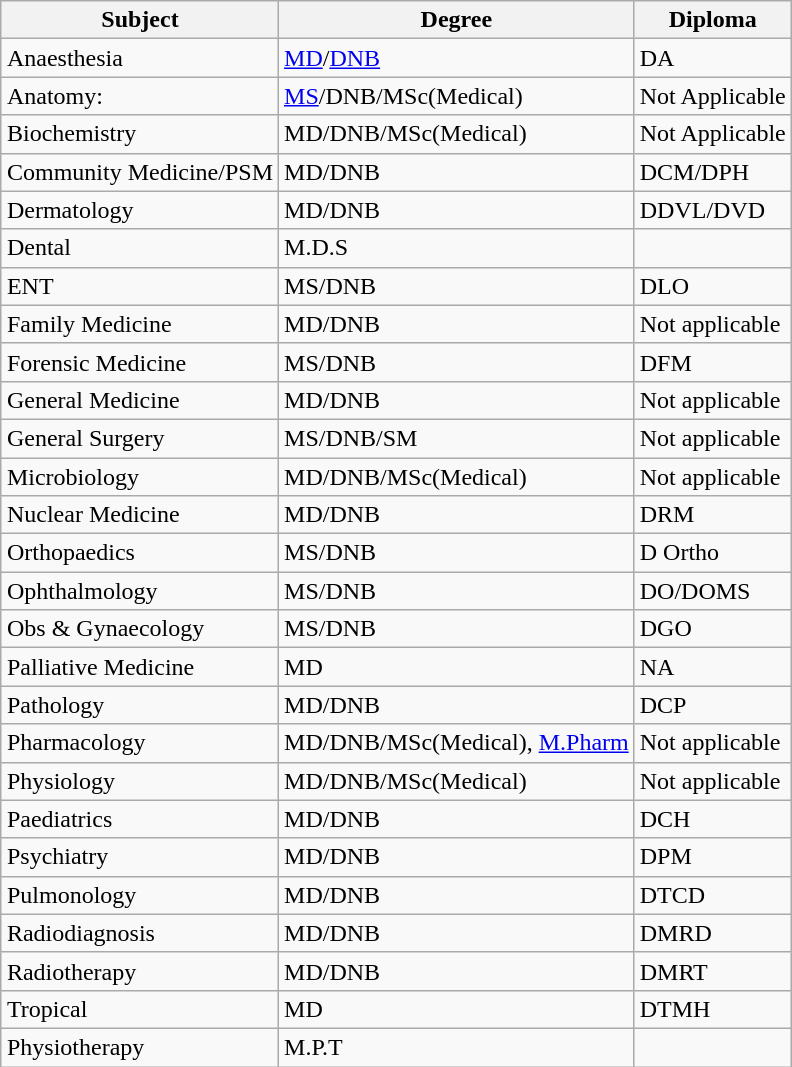<table class="wikitable sortable mw-collapsible" style="float:right">
<tr>
<th>Subject</th>
<th>Degree</th>
<th>Diploma</th>
</tr>
<tr>
<td>Anaesthesia</td>
<td><a href='#'>MD</a>/<a href='#'>DNB</a></td>
<td>DA</td>
</tr>
<tr>
<td>Anatomy:</td>
<td><a href='#'>MS</a>/DNB/MSc(Medical)</td>
<td>Not Applicable</td>
</tr>
<tr>
<td>Biochemistry</td>
<td>MD/DNB/MSc(Medical)</td>
<td>Not Applicable</td>
</tr>
<tr>
<td>Community Medicine/PSM</td>
<td>MD/DNB</td>
<td>DCM/DPH</td>
</tr>
<tr>
<td>Dermatology</td>
<td>MD/DNB</td>
<td>DDVL/DVD</td>
</tr>
<tr>
<td>Dental</td>
<td>M.D.S</td>
<td></td>
</tr>
<tr>
<td>ENT</td>
<td>MS/DNB</td>
<td>DLO</td>
</tr>
<tr>
<td>Family Medicine</td>
<td>MD/DNB</td>
<td>Not applicable</td>
</tr>
<tr>
<td>Forensic Medicine</td>
<td>MS/DNB</td>
<td>DFM</td>
</tr>
<tr>
<td>General Medicine</td>
<td>MD/DNB</td>
<td>Not applicable</td>
</tr>
<tr>
<td>General Surgery</td>
<td>MS/DNB/SM</td>
<td>Not applicable</td>
</tr>
<tr>
<td>Microbiology</td>
<td>MD/DNB/MSc(Medical)</td>
<td>Not applicable</td>
</tr>
<tr>
<td>Nuclear Medicine</td>
<td>MD/DNB</td>
<td>DRM</td>
</tr>
<tr>
<td>Orthopaedics</td>
<td>MS/DNB</td>
<td>D Ortho</td>
</tr>
<tr>
<td>Ophthalmology</td>
<td>MS/DNB</td>
<td>DO/DOMS</td>
</tr>
<tr>
<td>Obs & Gynaecology</td>
<td>MS/DNB</td>
<td>DGO</td>
</tr>
<tr>
<td>Palliative Medicine</td>
<td>MD</td>
<td>NA</td>
</tr>
<tr>
<td>Pathology</td>
<td>MD/DNB</td>
<td>DCP</td>
</tr>
<tr>
<td>Pharmacology</td>
<td>MD/DNB/MSc(Medical), <a href='#'>M.Pharm</a></td>
<td>Not applicable</td>
</tr>
<tr>
<td>Physiology</td>
<td>MD/DNB/MSc(Medical)</td>
<td>Not applicable</td>
</tr>
<tr>
<td>Paediatrics</td>
<td>MD/DNB</td>
<td>DCH</td>
</tr>
<tr>
<td>Psychiatry</td>
<td>MD/DNB</td>
<td>DPM</td>
</tr>
<tr>
<td>Pulmonology</td>
<td>MD/DNB</td>
<td>DTCD</td>
</tr>
<tr>
<td>Radiodiagnosis</td>
<td>MD/DNB</td>
<td>DMRD</td>
</tr>
<tr>
<td>Radiotherapy</td>
<td>MD/DNB</td>
<td>DMRT</td>
</tr>
<tr>
<td>Tropical</td>
<td>MD</td>
<td>DTMH</td>
</tr>
<tr>
<td>Physiotherapy</td>
<td>M.P.T</td>
<td></td>
</tr>
</table>
